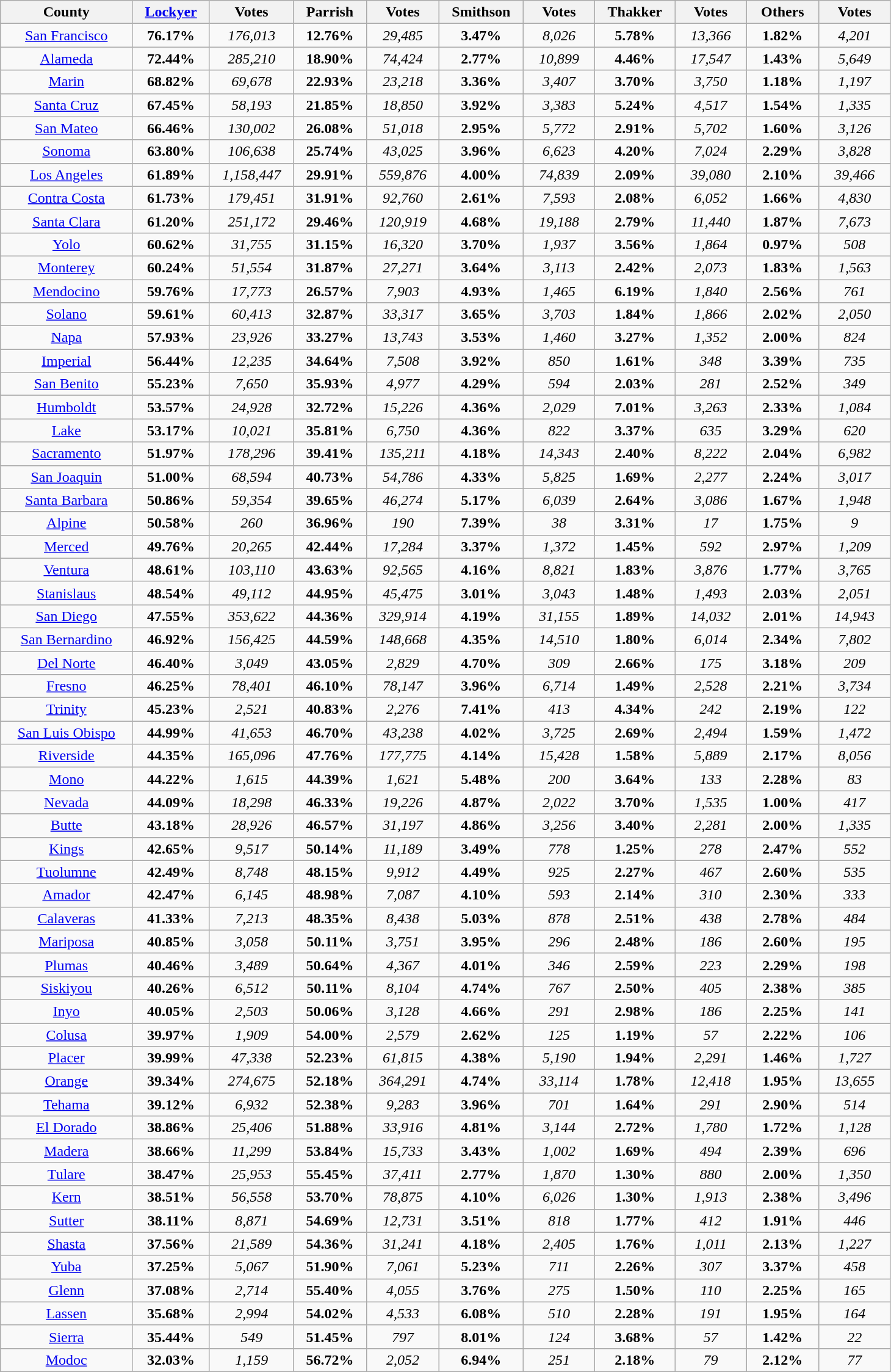<table width="77%" class="wikitable sortable">
<tr>
<th width="11%">County</th>
<th width="6%"><a href='#'>Lockyer</a></th>
<th width="6%">Votes</th>
<th width="6%">Parrish</th>
<th width="6%">Votes</th>
<th width="6%">Smithson</th>
<th width="6%">Votes</th>
<th width="6%">Thakker</th>
<th width="6%">Votes</th>
<th width="6%">Others</th>
<th width="6%">Votes</th>
</tr>
<tr>
<td align="center" ><a href='#'>San Francisco</a></td>
<td align="center"><strong>76.17%</strong></td>
<td align="center"><em>176,013</em></td>
<td align="center"><strong>12.76%</strong></td>
<td align="center"><em>29,485</em></td>
<td align="center"><strong>3.47%</strong></td>
<td align="center"><em>8,026</em></td>
<td align="center"><strong>5.78%</strong></td>
<td align="center"><em>13,366</em></td>
<td align="center"><strong>1.82%</strong></td>
<td align="center"><em>4,201</em></td>
</tr>
<tr>
<td align="center" ><a href='#'>Alameda</a></td>
<td align="center"><strong>72.44%</strong></td>
<td align="center"><em>285,210</em></td>
<td align="center"><strong>18.90%</strong></td>
<td align="center"><em>74,424</em></td>
<td align="center"><strong>2.77%</strong></td>
<td align="center"><em>10,899</em></td>
<td align="center"><strong>4.46%</strong></td>
<td align="center"><em>17,547</em></td>
<td align="center"><strong>1.43%</strong></td>
<td align="center"><em>5,649</em></td>
</tr>
<tr>
<td align="center" ><a href='#'>Marin</a></td>
<td align="center"><strong>68.82%</strong></td>
<td align="center"><em>69,678</em></td>
<td align="center"><strong>22.93%</strong></td>
<td align="center"><em>23,218</em></td>
<td align="center"><strong>3.36%</strong></td>
<td align="center"><em>3,407</em></td>
<td align="center"><strong>3.70%</strong></td>
<td align="center"><em>3,750</em></td>
<td align="center"><strong>1.18%</strong></td>
<td align="center"><em>1,197</em></td>
</tr>
<tr>
<td align="center" ><a href='#'>Santa Cruz</a></td>
<td align="center"><strong>67.45%</strong></td>
<td align="center"><em>58,193</em></td>
<td align="center"><strong>21.85%</strong></td>
<td align="center"><em>18,850</em></td>
<td align="center"><strong>3.92%</strong></td>
<td align="center"><em>3,383</em></td>
<td align="center"><strong>5.24%</strong></td>
<td align="center"><em>4,517</em></td>
<td align="center"><strong>1.54%</strong></td>
<td align="center"><em>1,335</em></td>
</tr>
<tr>
<td align="center" ><a href='#'>San Mateo</a></td>
<td align="center"><strong>66.46%</strong></td>
<td align="center"><em>130,002</em></td>
<td align="center"><strong>26.08%</strong></td>
<td align="center"><em>51,018</em></td>
<td align="center"><strong>2.95%</strong></td>
<td align="center"><em>5,772</em></td>
<td align="center"><strong>2.91%</strong></td>
<td align="center"><em>5,702</em></td>
<td align="center"><strong>1.60%</strong></td>
<td align="center"><em>3,126</em></td>
</tr>
<tr>
<td align="center" ><a href='#'>Sonoma</a></td>
<td align="center"><strong>63.80%</strong></td>
<td align="center"><em>106,638</em></td>
<td align="center"><strong>25.74%</strong></td>
<td align="center"><em>43,025</em></td>
<td align="center"><strong>3.96%</strong></td>
<td align="center"><em>6,623</em></td>
<td align="center"><strong>4.20%</strong></td>
<td align="center"><em>7,024</em></td>
<td align="center"><strong>2.29%</strong></td>
<td align="center"><em>3,828</em></td>
</tr>
<tr>
<td align="center" ><a href='#'>Los Angeles</a></td>
<td align="center"><strong>61.89%</strong></td>
<td align="center"><em>1,158,447</em></td>
<td align="center"><strong>29.91%</strong></td>
<td align="center"><em>559,876</em></td>
<td align="center"><strong>4.00%</strong></td>
<td align="center"><em>74,839</em></td>
<td align="center"><strong>2.09%</strong></td>
<td align="center"><em>39,080</em></td>
<td align="center"><strong>2.10%</strong></td>
<td align="center"><em>39,466</em></td>
</tr>
<tr>
<td align="center" ><a href='#'>Contra Costa</a></td>
<td align="center"><strong>61.73%</strong></td>
<td align="center"><em>179,451</em></td>
<td align="center"><strong>31.91%</strong></td>
<td align="center"><em>92,760</em></td>
<td align="center"><strong>2.61%</strong></td>
<td align="center"><em>7,593</em></td>
<td align="center"><strong>2.08%</strong></td>
<td align="center"><em>6,052</em></td>
<td align="center"><strong>1.66%</strong></td>
<td align="center"><em>4,830</em></td>
</tr>
<tr>
<td align="center" ><a href='#'>Santa Clara</a></td>
<td align="center"><strong>61.20%</strong></td>
<td align="center"><em>251,172</em></td>
<td align="center"><strong>29.46%</strong></td>
<td align="center"><em>120,919</em></td>
<td align="center"><strong>4.68%</strong></td>
<td align="center"><em>19,188</em></td>
<td align="center"><strong>2.79%</strong></td>
<td align="center"><em>11,440</em></td>
<td align="center"><strong>1.87%</strong></td>
<td align="center"><em>7,673</em></td>
</tr>
<tr>
<td align="center" ><a href='#'>Yolo</a></td>
<td align="center"><strong>60.62%</strong></td>
<td align="center"><em>31,755</em></td>
<td align="center"><strong>31.15%</strong></td>
<td align="center"><em>16,320</em></td>
<td align="center"><strong>3.70%</strong></td>
<td align="center"><em>1,937</em></td>
<td align="center"><strong>3.56%</strong></td>
<td align="center"><em>1,864</em></td>
<td align="center"><strong>0.97%</strong></td>
<td align="center"><em>508</em></td>
</tr>
<tr>
<td align="center" ><a href='#'>Monterey</a></td>
<td align="center"><strong>60.24%</strong></td>
<td align="center"><em>51,554</em></td>
<td align="center"><strong>31.87%</strong></td>
<td align="center"><em>27,271</em></td>
<td align="center"><strong>3.64%</strong></td>
<td align="center"><em>3,113</em></td>
<td align="center"><strong>2.42%</strong></td>
<td align="center"><em>2,073</em></td>
<td align="center"><strong>1.83%</strong></td>
<td align="center"><em>1,563</em></td>
</tr>
<tr>
<td align="center" ><a href='#'>Mendocino</a></td>
<td align="center"><strong>59.76%</strong></td>
<td align="center"><em>17,773</em></td>
<td align="center"><strong>26.57%</strong></td>
<td align="center"><em>7,903</em></td>
<td align="center"><strong>4.93%</strong></td>
<td align="center"><em>1,465</em></td>
<td align="center"><strong>6.19%</strong></td>
<td align="center"><em>1,840</em></td>
<td align="center"><strong>2.56%</strong></td>
<td align="center"><em>761</em></td>
</tr>
<tr>
<td align="center" ><a href='#'>Solano</a></td>
<td align="center"><strong>59.61%</strong></td>
<td align="center"><em>60,413</em></td>
<td align="center"><strong>32.87%</strong></td>
<td align="center"><em>33,317</em></td>
<td align="center"><strong>3.65%</strong></td>
<td align="center"><em>3,703</em></td>
<td align="center"><strong>1.84%</strong></td>
<td align="center"><em>1,866</em></td>
<td align="center"><strong>2.02%</strong></td>
<td align="center"><em>2,050</em></td>
</tr>
<tr>
<td align="center" ><a href='#'>Napa</a></td>
<td align="center"><strong>57.93%</strong></td>
<td align="center"><em>23,926</em></td>
<td align="center"><strong>33.27%</strong></td>
<td align="center"><em>13,743</em></td>
<td align="center"><strong>3.53%</strong></td>
<td align="center"><em>1,460</em></td>
<td align="center"><strong>3.27%</strong></td>
<td align="center"><em>1,352</em></td>
<td align="center"><strong>2.00%</strong></td>
<td align="center"><em>824</em></td>
</tr>
<tr>
<td align="center" ><a href='#'>Imperial</a></td>
<td align="center"><strong>56.44%</strong></td>
<td align="center"><em>12,235</em></td>
<td align="center"><strong>34.64%</strong></td>
<td align="center"><em>7,508</em></td>
<td align="center"><strong>3.92%</strong></td>
<td align="center"><em>850</em></td>
<td align="center"><strong>1.61%</strong></td>
<td align="center"><em>348</em></td>
<td align="center"><strong>3.39%</strong></td>
<td align="center"><em>735</em></td>
</tr>
<tr>
<td align="center" ><a href='#'>San Benito</a></td>
<td align="center"><strong>55.23%</strong></td>
<td align="center"><em>7,650</em></td>
<td align="center"><strong>35.93%</strong></td>
<td align="center"><em>4,977</em></td>
<td align="center"><strong>4.29%</strong></td>
<td align="center"><em>594</em></td>
<td align="center"><strong>2.03%</strong></td>
<td align="center"><em>281</em></td>
<td align="center"><strong>2.52%</strong></td>
<td align="center"><em>349</em></td>
</tr>
<tr>
<td align="center" ><a href='#'>Humboldt</a></td>
<td align="center"><strong>53.57%</strong></td>
<td align="center"><em>24,928</em></td>
<td align="center"><strong>32.72%</strong></td>
<td align="center"><em>15,226</em></td>
<td align="center"><strong>4.36%</strong></td>
<td align="center"><em>2,029</em></td>
<td align="center"><strong>7.01%</strong></td>
<td align="center"><em>3,263</em></td>
<td align="center"><strong>2.33%</strong></td>
<td align="center"><em>1,084</em></td>
</tr>
<tr>
<td align="center" ><a href='#'>Lake</a></td>
<td align="center"><strong>53.17%</strong></td>
<td align="center"><em>10,021</em></td>
<td align="center"><strong>35.81%</strong></td>
<td align="center"><em>6,750</em></td>
<td align="center"><strong>4.36%</strong></td>
<td align="center"><em>822</em></td>
<td align="center"><strong>3.37%</strong></td>
<td align="center"><em>635</em></td>
<td align="center"><strong>3.29%</strong></td>
<td align="center"><em>620</em></td>
</tr>
<tr>
<td align="center" ><a href='#'>Sacramento</a></td>
<td align="center"><strong>51.97%</strong></td>
<td align="center"><em>178,296</em></td>
<td align="center"><strong>39.41%</strong></td>
<td align="center"><em>135,211</em></td>
<td align="center"><strong>4.18%</strong></td>
<td align="center"><em>14,343</em></td>
<td align="center"><strong>2.40%</strong></td>
<td align="center"><em>8,222</em></td>
<td align="center"><strong>2.04%</strong></td>
<td align="center"><em>6,982</em></td>
</tr>
<tr>
<td align="center" ><a href='#'>San Joaquin</a></td>
<td align="center"><strong>51.00%</strong></td>
<td align="center"><em>68,594</em></td>
<td align="center"><strong>40.73%</strong></td>
<td align="center"><em>54,786</em></td>
<td align="center"><strong>4.33%</strong></td>
<td align="center"><em>5,825</em></td>
<td align="center"><strong>1.69%</strong></td>
<td align="center"><em>2,277</em></td>
<td align="center"><strong>2.24%</strong></td>
<td align="center"><em>3,017</em></td>
</tr>
<tr>
<td align="center" ><a href='#'>Santa Barbara</a></td>
<td align="center"><strong>50.86%</strong></td>
<td align="center"><em>59,354</em></td>
<td align="center"><strong>39.65%</strong></td>
<td align="center"><em>46,274</em></td>
<td align="center"><strong>5.17%</strong></td>
<td align="center"><em>6,039</em></td>
<td align="center"><strong>2.64%</strong></td>
<td align="center"><em>3,086</em></td>
<td align="center"><strong>1.67%</strong></td>
<td align="center"><em>1,948</em></td>
</tr>
<tr>
<td align="center" ><a href='#'>Alpine</a></td>
<td align="center"><strong>50.58%</strong></td>
<td align="center"><em>260</em></td>
<td align="center"><strong>36.96%</strong></td>
<td align="center"><em>190</em></td>
<td align="center"><strong>7.39%</strong></td>
<td align="center"><em>38</em></td>
<td align="center"><strong>3.31%</strong></td>
<td align="center"><em>17</em></td>
<td align="center"><strong>1.75%</strong></td>
<td align="center"><em>9</em></td>
</tr>
<tr>
<td align="center" ><a href='#'>Merced</a></td>
<td align="center"><strong>49.76%</strong></td>
<td align="center"><em>20,265</em></td>
<td align="center"><strong>42.44%</strong></td>
<td align="center"><em>17,284</em></td>
<td align="center"><strong>3.37%</strong></td>
<td align="center"><em>1,372</em></td>
<td align="center"><strong>1.45%</strong></td>
<td align="center"><em>592</em></td>
<td align="center"><strong>2.97%</strong></td>
<td align="center"><em>1,209</em></td>
</tr>
<tr>
<td align="center" ><a href='#'>Ventura</a></td>
<td align="center"><strong>48.61%</strong></td>
<td align="center"><em>103,110</em></td>
<td align="center"><strong>43.63%</strong></td>
<td align="center"><em>92,565</em></td>
<td align="center"><strong>4.16%</strong></td>
<td align="center"><em>8,821</em></td>
<td align="center"><strong>1.83%</strong></td>
<td align="center"><em>3,876</em></td>
<td align="center"><strong>1.77%</strong></td>
<td align="center"><em>3,765</em></td>
</tr>
<tr>
<td align="center" ><a href='#'>Stanislaus</a></td>
<td align="center"><strong>48.54%</strong></td>
<td align="center"><em>49,112</em></td>
<td align="center"><strong>44.95%</strong></td>
<td align="center"><em>45,475</em></td>
<td align="center"><strong>3.01%</strong></td>
<td align="center"><em>3,043</em></td>
<td align="center"><strong>1.48%</strong></td>
<td align="center"><em>1,493</em></td>
<td align="center"><strong>2.03%</strong></td>
<td align="center"><em>2,051</em></td>
</tr>
<tr>
<td align="center" ><a href='#'>San Diego</a></td>
<td align="center"><strong>47.55%</strong></td>
<td align="center"><em>353,622</em></td>
<td align="center"><strong>44.36%</strong></td>
<td align="center"><em>329,914</em></td>
<td align="center"><strong>4.19%</strong></td>
<td align="center"><em>31,155</em></td>
<td align="center"><strong>1.89%</strong></td>
<td align="center"><em>14,032</em></td>
<td align="center"><strong>2.01%</strong></td>
<td align="center"><em>14,943</em></td>
</tr>
<tr>
<td align="center" ><a href='#'>San Bernardino</a></td>
<td align="center"><strong>46.92%</strong></td>
<td align="center"><em>156,425</em></td>
<td align="center"><strong>44.59%</strong></td>
<td align="center"><em>148,668</em></td>
<td align="center"><strong>4.35%</strong></td>
<td align="center"><em>14,510</em></td>
<td align="center"><strong>1.80%</strong></td>
<td align="center"><em>6,014</em></td>
<td align="center"><strong>2.34%</strong></td>
<td align="center"><em>7,802</em></td>
</tr>
<tr>
<td align="center" ><a href='#'>Del Norte</a></td>
<td align="center"><strong>46.40%</strong></td>
<td align="center"><em>3,049</em></td>
<td align="center"><strong>43.05%</strong></td>
<td align="center"><em>2,829</em></td>
<td align="center"><strong>4.70%</strong></td>
<td align="center"><em>309</em></td>
<td align="center"><strong>2.66%</strong></td>
<td align="center"><em>175</em></td>
<td align="center"><strong>3.18%</strong></td>
<td align="center"><em>209</em></td>
</tr>
<tr>
<td align="center" ><a href='#'>Fresno</a></td>
<td align="center"><strong>46.25%</strong></td>
<td align="center"><em>78,401</em></td>
<td align="center"><strong>46.10%</strong></td>
<td align="center"><em>78,147</em></td>
<td align="center"><strong>3.96%</strong></td>
<td align="center"><em>6,714</em></td>
<td align="center"><strong>1.49%</strong></td>
<td align="center"><em>2,528</em></td>
<td align="center"><strong>2.21%</strong></td>
<td align="center"><em>3,734</em></td>
</tr>
<tr>
<td align="center" ><a href='#'>Trinity</a></td>
<td align="center"><strong>45.23%</strong></td>
<td align="center"><em>2,521</em></td>
<td align="center"><strong>40.83%</strong></td>
<td align="center"><em>2,276</em></td>
<td align="center"><strong>7.41%</strong></td>
<td align="center"><em>413</em></td>
<td align="center"><strong>4.34%</strong></td>
<td align="center"><em>242</em></td>
<td align="center"><strong>2.19%</strong></td>
<td align="center"><em>122</em></td>
</tr>
<tr>
<td align="center" ><a href='#'>San Luis Obispo</a></td>
<td align="center"><strong>44.99%</strong></td>
<td align="center"><em>41,653</em></td>
<td align="center"><strong>46.70%</strong></td>
<td align="center"><em>43,238</em></td>
<td align="center"><strong>4.02%</strong></td>
<td align="center"><em>3,725</em></td>
<td align="center"><strong>2.69%</strong></td>
<td align="center"><em>2,494</em></td>
<td align="center"><strong>1.59%</strong></td>
<td align="center"><em>1,472</em></td>
</tr>
<tr>
<td align="center" ><a href='#'>Riverside</a></td>
<td align="center"><strong>44.35%</strong></td>
<td align="center"><em>165,096</em></td>
<td align="center"><strong>47.76%</strong></td>
<td align="center"><em>177,775</em></td>
<td align="center"><strong>4.14%</strong></td>
<td align="center"><em>15,428</em></td>
<td align="center"><strong>1.58%</strong></td>
<td align="center"><em>5,889</em></td>
<td align="center"><strong>2.17%</strong></td>
<td align="center"><em>8,056</em></td>
</tr>
<tr>
<td align="center" ><a href='#'>Mono</a></td>
<td align="center"><strong>44.22%</strong></td>
<td align="center"><em>1,615</em></td>
<td align="center"><strong>44.39%</strong></td>
<td align="center"><em>1,621</em></td>
<td align="center"><strong>5.48%</strong></td>
<td align="center"><em>200</em></td>
<td align="center"><strong>3.64%</strong></td>
<td align="center"><em>133</em></td>
<td align="center"><strong>2.28%</strong></td>
<td align="center"><em>83</em></td>
</tr>
<tr>
<td align="center" ><a href='#'>Nevada</a></td>
<td align="center"><strong>44.09%</strong></td>
<td align="center"><em>18,298</em></td>
<td align="center"><strong>46.33%</strong></td>
<td align="center"><em>19,226</em></td>
<td align="center"><strong>4.87%</strong></td>
<td align="center"><em>2,022</em></td>
<td align="center"><strong>3.70%</strong></td>
<td align="center"><em>1,535</em></td>
<td align="center"><strong>1.00%</strong></td>
<td align="center"><em>417</em></td>
</tr>
<tr>
<td align="center" ><a href='#'>Butte</a></td>
<td align="center"><strong>43.18%</strong></td>
<td align="center"><em>28,926</em></td>
<td align="center"><strong>46.57%</strong></td>
<td align="center"><em>31,197</em></td>
<td align="center"><strong>4.86%</strong></td>
<td align="center"><em>3,256</em></td>
<td align="center"><strong>3.40%</strong></td>
<td align="center"><em>2,281</em></td>
<td align="center"><strong>2.00%</strong></td>
<td align="center"><em>1,335</em></td>
</tr>
<tr>
<td align="center" ><a href='#'>Kings</a></td>
<td align="center"><strong>42.65%</strong></td>
<td align="center"><em>9,517</em></td>
<td align="center"><strong>50.14%</strong></td>
<td align="center"><em>11,189</em></td>
<td align="center"><strong>3.49%</strong></td>
<td align="center"><em>778</em></td>
<td align="center"><strong>1.25%</strong></td>
<td align="center"><em>278</em></td>
<td align="center"><strong>2.47%</strong></td>
<td align="center"><em>552</em></td>
</tr>
<tr>
<td align="center" ><a href='#'>Tuolumne</a></td>
<td align="center"><strong>42.49%</strong></td>
<td align="center"><em>8,748</em></td>
<td align="center"><strong>48.15%</strong></td>
<td align="center"><em>9,912</em></td>
<td align="center"><strong>4.49%</strong></td>
<td align="center"><em>925</em></td>
<td align="center"><strong>2.27%</strong></td>
<td align="center"><em>467</em></td>
<td align="center"><strong>2.60%</strong></td>
<td align="center"><em>535</em></td>
</tr>
<tr>
<td align="center" ><a href='#'>Amador</a></td>
<td align="center"><strong>42.47%</strong></td>
<td align="center"><em>6,145</em></td>
<td align="center"><strong>48.98%</strong></td>
<td align="center"><em>7,087</em></td>
<td align="center"><strong>4.10%</strong></td>
<td align="center"><em>593</em></td>
<td align="center"><strong>2.14%</strong></td>
<td align="center"><em>310</em></td>
<td align="center"><strong>2.30%</strong></td>
<td align="center"><em>333</em></td>
</tr>
<tr>
<td align="center" ><a href='#'>Calaveras</a></td>
<td align="center"><strong>41.33%</strong></td>
<td align="center"><em>7,213</em></td>
<td align="center"><strong>48.35%</strong></td>
<td align="center"><em>8,438</em></td>
<td align="center"><strong>5.03%</strong></td>
<td align="center"><em>878</em></td>
<td align="center"><strong>2.51%</strong></td>
<td align="center"><em>438</em></td>
<td align="center"><strong>2.78%</strong></td>
<td align="center"><em>484</em></td>
</tr>
<tr>
<td align="center" ><a href='#'>Mariposa</a></td>
<td align="center"><strong>40.85%</strong></td>
<td align="center"><em>3,058</em></td>
<td align="center"><strong>50.11%</strong></td>
<td align="center"><em>3,751</em></td>
<td align="center"><strong>3.95%</strong></td>
<td align="center"><em>296</em></td>
<td align="center"><strong>2.48%</strong></td>
<td align="center"><em>186</em></td>
<td align="center"><strong>2.60%</strong></td>
<td align="center"><em>195</em></td>
</tr>
<tr>
<td align="center" ><a href='#'>Plumas</a></td>
<td align="center"><strong>40.46%</strong></td>
<td align="center"><em>3,489</em></td>
<td align="center"><strong>50.64%</strong></td>
<td align="center"><em>4,367</em></td>
<td align="center"><strong>4.01%</strong></td>
<td align="center"><em>346</em></td>
<td align="center"><strong>2.59%</strong></td>
<td align="center"><em>223</em></td>
<td align="center"><strong>2.29%</strong></td>
<td align="center"><em>198</em></td>
</tr>
<tr>
<td align="center" ><a href='#'>Siskiyou</a></td>
<td align="center"><strong>40.26%</strong></td>
<td align="center"><em>6,512</em></td>
<td align="center"><strong>50.11%</strong></td>
<td align="center"><em>8,104</em></td>
<td align="center"><strong>4.74%</strong></td>
<td align="center"><em>767</em></td>
<td align="center"><strong>2.50%</strong></td>
<td align="center"><em>405</em></td>
<td align="center"><strong>2.38%</strong></td>
<td align="center"><em>385</em></td>
</tr>
<tr>
<td align="center" ><a href='#'>Inyo</a></td>
<td align="center"><strong>40.05%</strong></td>
<td align="center"><em>2,503</em></td>
<td align="center"><strong>50.06%</strong></td>
<td align="center"><em>3,128</em></td>
<td align="center"><strong>4.66%</strong></td>
<td align="center"><em>291</em></td>
<td align="center"><strong>2.98%</strong></td>
<td align="center"><em>186</em></td>
<td align="center"><strong>2.25%</strong></td>
<td align="center"><em>141</em></td>
</tr>
<tr>
<td align="center" ><a href='#'>Colusa</a></td>
<td align="center"><strong>39.97%</strong></td>
<td align="center"><em>1,909</em></td>
<td align="center"><strong>54.00%</strong></td>
<td align="center"><em>2,579</em></td>
<td align="center"><strong>2.62%</strong></td>
<td align="center"><em>125</em></td>
<td align="center"><strong>1.19%</strong></td>
<td align="center"><em>57</em></td>
<td align="center"><strong>2.22%</strong></td>
<td align="center"><em>106</em></td>
</tr>
<tr>
<td align="center" ><a href='#'>Placer</a></td>
<td align="center"><strong>39.99%</strong></td>
<td align="center"><em>47,338</em></td>
<td align="center"><strong>52.23%</strong></td>
<td align="center"><em>61,815</em></td>
<td align="center"><strong>4.38%</strong></td>
<td align="center"><em>5,190</em></td>
<td align="center"><strong>1.94%</strong></td>
<td align="center"><em>2,291</em></td>
<td align="center"><strong>1.46%</strong></td>
<td align="center"><em>1,727</em></td>
</tr>
<tr>
<td align="center" ><a href='#'>Orange</a></td>
<td align="center"><strong>39.34%</strong></td>
<td align="center"><em>274,675</em></td>
<td align="center"><strong>52.18%</strong></td>
<td align="center"><em>364,291</em></td>
<td align="center"><strong>4.74%</strong></td>
<td align="center"><em>33,114</em></td>
<td align="center"><strong>1.78%</strong></td>
<td align="center"><em>12,418</em></td>
<td align="center"><strong>1.95%</strong></td>
<td align="center"><em>13,655</em></td>
</tr>
<tr>
<td align="center" ><a href='#'>Tehama</a></td>
<td align="center"><strong>39.12%</strong></td>
<td align="center"><em>6,932</em></td>
<td align="center"><strong>52.38%</strong></td>
<td align="center"><em>9,283</em></td>
<td align="center"><strong>3.96%</strong></td>
<td align="center"><em>701</em></td>
<td align="center"><strong>1.64%</strong></td>
<td align="center"><em>291</em></td>
<td align="center"><strong>2.90%</strong></td>
<td align="center"><em>514</em></td>
</tr>
<tr>
<td align="center" ><a href='#'>El Dorado</a></td>
<td align="center"><strong>38.86%</strong></td>
<td align="center"><em>25,406</em></td>
<td align="center"><strong>51.88%</strong></td>
<td align="center"><em>33,916</em></td>
<td align="center"><strong>4.81%</strong></td>
<td align="center"><em>3,144</em></td>
<td align="center"><strong>2.72%</strong></td>
<td align="center"><em>1,780</em></td>
<td align="center"><strong>1.72%</strong></td>
<td align="center"><em>1,128</em></td>
</tr>
<tr>
<td align="center" ><a href='#'>Madera</a></td>
<td align="center"><strong>38.66%</strong></td>
<td align="center"><em>11,299</em></td>
<td align="center"><strong>53.84%</strong></td>
<td align="center"><em>15,733</em></td>
<td align="center"><strong>3.43%</strong></td>
<td align="center"><em>1,002</em></td>
<td align="center"><strong>1.69%</strong></td>
<td align="center"><em>494</em></td>
<td align="center"><strong>2.39%</strong></td>
<td align="center"><em>696</em></td>
</tr>
<tr>
<td align="center" ><a href='#'>Tulare</a></td>
<td align="center"><strong>38.47%</strong></td>
<td align="center"><em>25,953</em></td>
<td align="center"><strong>55.45%</strong></td>
<td align="center"><em>37,411</em></td>
<td align="center"><strong>2.77%</strong></td>
<td align="center"><em>1,870</em></td>
<td align="center"><strong>1.30%</strong></td>
<td align="center"><em>880</em></td>
<td align="center"><strong>2.00%</strong></td>
<td align="center"><em>1,350</em></td>
</tr>
<tr>
<td align="center" ><a href='#'>Kern</a></td>
<td align="center"><strong>38.51%</strong></td>
<td align="center"><em>56,558</em></td>
<td align="center"><strong>53.70%</strong></td>
<td align="center"><em>78,875</em></td>
<td align="center"><strong>4.10%</strong></td>
<td align="center"><em>6,026</em></td>
<td align="center"><strong>1.30%</strong></td>
<td align="center"><em>1,913</em></td>
<td align="center"><strong>2.38%</strong></td>
<td align="center"><em>3,496</em></td>
</tr>
<tr>
<td align="center" ><a href='#'>Sutter</a></td>
<td align="center"><strong>38.11%</strong></td>
<td align="center"><em>8,871</em></td>
<td align="center"><strong>54.69%</strong></td>
<td align="center"><em>12,731</em></td>
<td align="center"><strong>3.51%</strong></td>
<td align="center"><em>818</em></td>
<td align="center"><strong>1.77%</strong></td>
<td align="center"><em>412</em></td>
<td align="center"><strong>1.91%</strong></td>
<td align="center"><em>446</em></td>
</tr>
<tr>
<td align="center" ><a href='#'>Shasta</a></td>
<td align="center"><strong>37.56%</strong></td>
<td align="center"><em>21,589</em></td>
<td align="center"><strong>54.36%</strong></td>
<td align="center"><em>31,241</em></td>
<td align="center"><strong>4.18%</strong></td>
<td align="center"><em>2,405</em></td>
<td align="center"><strong>1.76%</strong></td>
<td align="center"><em>1,011</em></td>
<td align="center"><strong>2.13%</strong></td>
<td align="center"><em>1,227</em></td>
</tr>
<tr>
<td align="center" ><a href='#'>Yuba</a></td>
<td align="center"><strong>37.25%</strong></td>
<td align="center"><em>5,067</em></td>
<td align="center"><strong>51.90%</strong></td>
<td align="center"><em>7,061</em></td>
<td align="center"><strong>5.23%</strong></td>
<td align="center"><em>711</em></td>
<td align="center"><strong>2.26%</strong></td>
<td align="center"><em>307</em></td>
<td align="center"><strong>3.37%</strong></td>
<td align="center"><em>458</em></td>
</tr>
<tr>
<td align="center" ><a href='#'>Glenn</a></td>
<td align="center"><strong>37.08%</strong></td>
<td align="center"><em>2,714</em></td>
<td align="center"><strong>55.40%</strong></td>
<td align="center"><em>4,055</em></td>
<td align="center"><strong>3.76%</strong></td>
<td align="center"><em>275</em></td>
<td align="center"><strong>1.50%</strong></td>
<td align="center"><em>110</em></td>
<td align="center"><strong>2.25%</strong></td>
<td align="center"><em>165</em></td>
</tr>
<tr>
<td align="center" ><a href='#'>Lassen</a></td>
<td align="center"><strong>35.68%</strong></td>
<td align="center"><em>2,994</em></td>
<td align="center"><strong>54.02%</strong></td>
<td align="center"><em>4,533</em></td>
<td align="center"><strong>6.08%</strong></td>
<td align="center"><em>510</em></td>
<td align="center"><strong>2.28%</strong></td>
<td align="center"><em>191</em></td>
<td align="center"><strong>1.95%</strong></td>
<td align="center"><em>164</em></td>
</tr>
<tr>
<td align="center" ><a href='#'>Sierra</a></td>
<td align="center"><strong>35.44%</strong></td>
<td align="center"><em>549</em></td>
<td align="center"><strong>51.45%</strong></td>
<td align="center"><em>797</em></td>
<td align="center"><strong>8.01%</strong></td>
<td align="center"><em>124</em></td>
<td align="center"><strong>3.68%</strong></td>
<td align="center"><em>57</em></td>
<td align="center"><strong>1.42%</strong></td>
<td align="center"><em>22</em></td>
</tr>
<tr>
<td align="center" ><a href='#'>Modoc</a></td>
<td align="center"><strong>32.03%</strong></td>
<td align="center"><em>1,159</em></td>
<td align="center"><strong>56.72%</strong></td>
<td align="center"><em>2,052</em></td>
<td align="center"><strong>6.94%</strong></td>
<td align="center"><em>251</em></td>
<td align="center"><strong>2.18%</strong></td>
<td align="center"><em>79</em></td>
<td align="center"><strong>2.12%</strong></td>
<td align="center"><em>77</em></td>
</tr>
</table>
